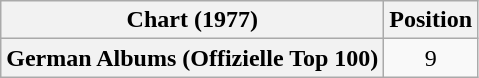<table class="wikitable plainrowheaders" style="text-align:center">
<tr>
<th scope="col">Chart (1977)</th>
<th scope="col">Position</th>
</tr>
<tr>
<th scope="row">German Albums (Offizielle Top 100)</th>
<td>9</td>
</tr>
</table>
